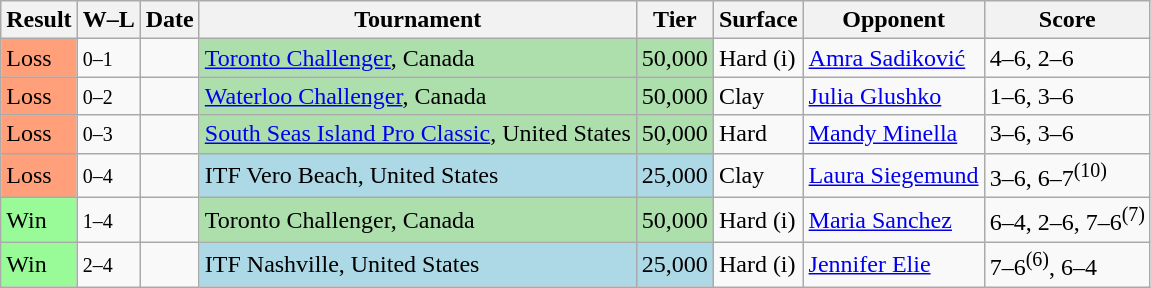<table class="sortable wikitable">
<tr>
<th>Result</th>
<th class="unsortable">W–L</th>
<th>Date</th>
<th>Tournament</th>
<th>Tier</th>
<th>Surface</th>
<th>Opponent</th>
<th class="unsortable">Score</th>
</tr>
<tr>
<td style="background:#ffa07a;">Loss</td>
<td><small>0–1</small></td>
<td><a href='#'></a></td>
<td style="background:#addfad;"><a href='#'>Toronto Challenger</a>, Canada</td>
<td style="background:#addfad;">50,000</td>
<td>Hard (i)</td>
<td> <a href='#'>Amra Sadiković</a></td>
<td>4–6, 2–6</td>
</tr>
<tr>
<td style="background:#ffa07a;">Loss</td>
<td><small>0–2</small></td>
<td><a href='#'></a></td>
<td style="background:#addfad;"><a href='#'>Waterloo Challenger</a>, Canada</td>
<td style="background:#addfad;">50,000</td>
<td>Clay</td>
<td> <a href='#'>Julia Glushko</a></td>
<td>1–6, 3–6</td>
</tr>
<tr>
<td style="background:#ffa07a;">Loss</td>
<td><small>0–3</small></td>
<td><a href='#'></a></td>
<td style="background:#addfad;"><a href='#'>South Seas Island Pro Classic</a>, United States</td>
<td style="background:#addfad;">50,000</td>
<td>Hard</td>
<td> <a href='#'>Mandy Minella</a></td>
<td>3–6, 3–6</td>
</tr>
<tr>
<td style="background:#ffa07a;">Loss</td>
<td><small>0–4</small></td>
<td></td>
<td style="background:lightblue;">ITF Vero Beach, United States</td>
<td style="background:lightblue;">25,000</td>
<td>Clay</td>
<td> <a href='#'>Laura Siegemund</a></td>
<td>3–6, 6–7<sup>(10)</sup></td>
</tr>
<tr>
<td style="background:#98fb98;">Win</td>
<td><small>1–4</small></td>
<td><a href='#'></a></td>
<td style="background:#addfad;">Toronto Challenger, Canada</td>
<td style="background:#addfad;">50,000</td>
<td>Hard (i)</td>
<td> <a href='#'>Maria Sanchez</a></td>
<td>6–4, 2–6, 7–6<sup>(7)</sup></td>
</tr>
<tr>
<td style="background:#98fb98;">Win</td>
<td><small>2–4</small></td>
<td></td>
<td style="background:lightblue;">ITF Nashville, United States</td>
<td style="background:lightblue;">25,000</td>
<td>Hard (i)</td>
<td> <a href='#'>Jennifer Elie</a></td>
<td>7–6<sup>(6)</sup>, 6–4</td>
</tr>
</table>
